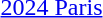<table>
<tr>
<td><a href='#'>2024 Paris</a> <br></td>
<td></td>
<td></td>
<td></td>
</tr>
<tr>
</tr>
</table>
